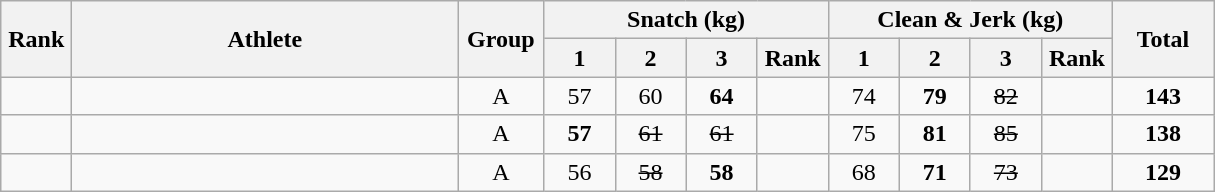<table class = "wikitable" style="text-align:center;">
<tr>
<th rowspan=2 width=40>Rank</th>
<th rowspan=2 width=250>Athlete</th>
<th rowspan=2 width=50>Group</th>
<th colspan=4>Snatch (kg)</th>
<th colspan=4>Clean & Jerk (kg)</th>
<th rowspan=2 width=60>Total</th>
</tr>
<tr>
<th width=40>1</th>
<th width=40>2</th>
<th width=40>3</th>
<th width=40>Rank</th>
<th width=40>1</th>
<th width=40>2</th>
<th width=40>3</th>
<th width=40>Rank</th>
</tr>
<tr>
<td></td>
<td align=left></td>
<td>A</td>
<td>57</td>
<td>60</td>
<td><strong>64</strong></td>
<td></td>
<td>74</td>
<td><strong>79</strong></td>
<td><s>82</s></td>
<td></td>
<td><strong>143</strong></td>
</tr>
<tr>
<td></td>
<td align=left></td>
<td>A</td>
<td><strong>57</strong></td>
<td><s>61</s></td>
<td><s>61</s></td>
<td></td>
<td>75</td>
<td><strong>81</strong></td>
<td><s>85</s></td>
<td></td>
<td><strong>138</strong></td>
</tr>
<tr>
<td></td>
<td align=left></td>
<td>A</td>
<td>56</td>
<td><s>58</s></td>
<td><strong>58</strong></td>
<td></td>
<td>68</td>
<td><strong>71</strong></td>
<td><s>73</s></td>
<td></td>
<td><strong>129</strong></td>
</tr>
</table>
